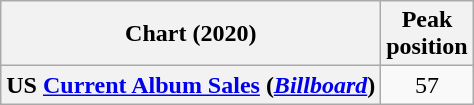<table class="wikitable sortable plainrowheaders" style="text-align:center">
<tr>
<th scope="col">Chart (2020)</th>
<th scope="col">Peak<br> position</th>
</tr>
<tr>
<th scope="row">US <a href='#'>Current Album Sales</a> (<em><a href='#'>Billboard</a></em>)</th>
<td>57</td>
</tr>
</table>
